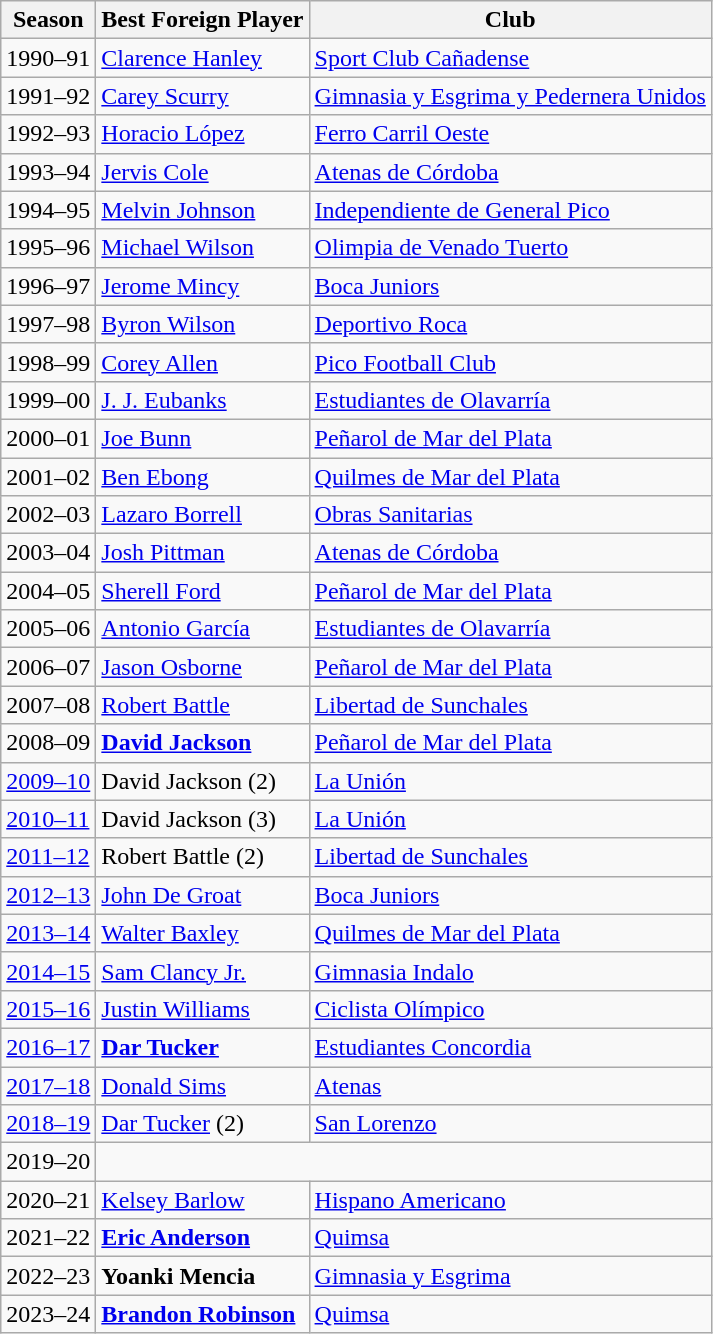<table class="wikitable sortable">
<tr>
<th>Season</th>
<th>Best Foreign Player</th>
<th>Club</th>
</tr>
<tr>
<td>1990–91</td>
<td> <a href='#'>Clarence Hanley</a></td>
<td><a href='#'>Sport Club Cañadense</a></td>
</tr>
<tr>
<td>1991–92</td>
<td> <a href='#'>Carey Scurry</a></td>
<td><a href='#'>Gimnasia y Esgrima y Pedernera Unidos</a></td>
</tr>
<tr>
<td>1992–93</td>
<td> <a href='#'>Horacio López</a></td>
<td><a href='#'>Ferro Carril Oeste</a></td>
</tr>
<tr>
<td>1993–94</td>
<td> <a href='#'>Jervis Cole</a></td>
<td><a href='#'>Atenas de Córdoba</a></td>
</tr>
<tr>
<td>1994–95</td>
<td> <a href='#'>Melvin Johnson</a></td>
<td><a href='#'>Independiente de General Pico</a></td>
</tr>
<tr>
<td>1995–96</td>
<td> <a href='#'>Michael Wilson</a></td>
<td><a href='#'>Olimpia de Venado Tuerto</a></td>
</tr>
<tr>
<td>1996–97</td>
<td> <a href='#'>Jerome Mincy</a></td>
<td><a href='#'>Boca Juniors</a></td>
</tr>
<tr>
<td>1997–98</td>
<td> <a href='#'>Byron Wilson</a></td>
<td><a href='#'>Deportivo Roca</a></td>
</tr>
<tr>
<td>1998–99</td>
<td> <a href='#'>Corey Allen</a></td>
<td><a href='#'>Pico Football Club</a></td>
</tr>
<tr>
<td>1999–00</td>
<td> <a href='#'>J. J. Eubanks</a></td>
<td><a href='#'>Estudiantes de Olavarría</a></td>
</tr>
<tr>
<td>2000–01</td>
<td> <a href='#'>Joe Bunn</a></td>
<td><a href='#'>Peñarol de Mar del Plata</a></td>
</tr>
<tr>
<td>2001–02</td>
<td> <a href='#'>Ben Ebong</a></td>
<td><a href='#'>Quilmes de Mar del Plata</a></td>
</tr>
<tr>
<td>2002–03</td>
<td> <a href='#'>Lazaro Borrell</a></td>
<td><a href='#'>Obras Sanitarias</a></td>
</tr>
<tr>
<td>2003–04</td>
<td> <a href='#'>Josh Pittman</a></td>
<td><a href='#'>Atenas de Córdoba</a></td>
</tr>
<tr>
<td>2004–05</td>
<td> <a href='#'>Sherell Ford</a></td>
<td><a href='#'>Peñarol de Mar del Plata</a></td>
</tr>
<tr>
<td>2005–06</td>
<td> <a href='#'>Antonio García</a></td>
<td><a href='#'>Estudiantes de Olavarría</a></td>
</tr>
<tr>
<td>2006–07</td>
<td> <a href='#'>Jason Osborne</a></td>
<td><a href='#'>Peñarol de Mar del Plata</a></td>
</tr>
<tr>
<td>2007–08</td>
<td> <a href='#'>Robert Battle</a></td>
<td><a href='#'>Libertad de Sunchales</a></td>
</tr>
<tr>
<td>2008–09</td>
<td> <strong><a href='#'>David Jackson</a></strong></td>
<td><a href='#'>Peñarol de Mar del Plata</a></td>
</tr>
<tr>
<td><a href='#'>2009–10</a></td>
<td> David Jackson (2)</td>
<td><a href='#'>La Unión</a></td>
</tr>
<tr>
<td><a href='#'>2010–11</a></td>
<td> David Jackson (3)</td>
<td><a href='#'>La Unión</a></td>
</tr>
<tr>
<td><a href='#'>2011–12</a></td>
<td> Robert Battle (2)</td>
<td><a href='#'>Libertad de Sunchales</a></td>
</tr>
<tr>
<td><a href='#'>2012–13</a></td>
<td> <a href='#'>John De Groat</a></td>
<td><a href='#'>Boca Juniors</a></td>
</tr>
<tr>
<td><a href='#'>2013–14</a></td>
<td> <a href='#'>Walter Baxley</a></td>
<td><a href='#'>Quilmes de Mar del Plata</a></td>
</tr>
<tr>
<td><a href='#'>2014–15</a></td>
<td> <a href='#'>Sam Clancy Jr.</a></td>
<td><a href='#'>Gimnasia Indalo</a></td>
</tr>
<tr>
<td><a href='#'>2015–16</a></td>
<td> <a href='#'>Justin Williams</a></td>
<td><a href='#'>Ciclista Olímpico</a></td>
</tr>
<tr>
<td><a href='#'>2016–17</a></td>
<td> <strong><a href='#'>Dar Tucker</a></strong></td>
<td><a href='#'>Estudiantes Concordia</a></td>
</tr>
<tr>
<td><a href='#'>2017–18</a></td>
<td> <a href='#'>Donald Sims</a></td>
<td><a href='#'>Atenas</a></td>
</tr>
<tr>
<td><a href='#'>2018–19</a></td>
<td> <a href='#'>Dar Tucker</a> (2)</td>
<td><a href='#'>San Lorenzo</a></td>
</tr>
<tr>
<td>2019–20</td>
<td colspan=2></td>
</tr>
<tr>
<td>2020–21</td>
<td> <a href='#'>Kelsey Barlow</a></td>
<td><a href='#'>Hispano Americano</a></td>
</tr>
<tr>
<td>2021–22</td>
<td> <strong><a href='#'>Eric Anderson</a></strong></td>
<td><a href='#'>Quimsa</a></td>
</tr>
<tr>
<td>2022–23</td>
<td> <strong>Yoanki Mencia</strong></td>
<td><a href='#'>Gimnasia y Esgrima</a></td>
</tr>
<tr>
<td>2023–24</td>
<td> <strong><a href='#'>Brandon Robinson</a></strong></td>
<td><a href='#'>Quimsa</a></td>
</tr>
</table>
